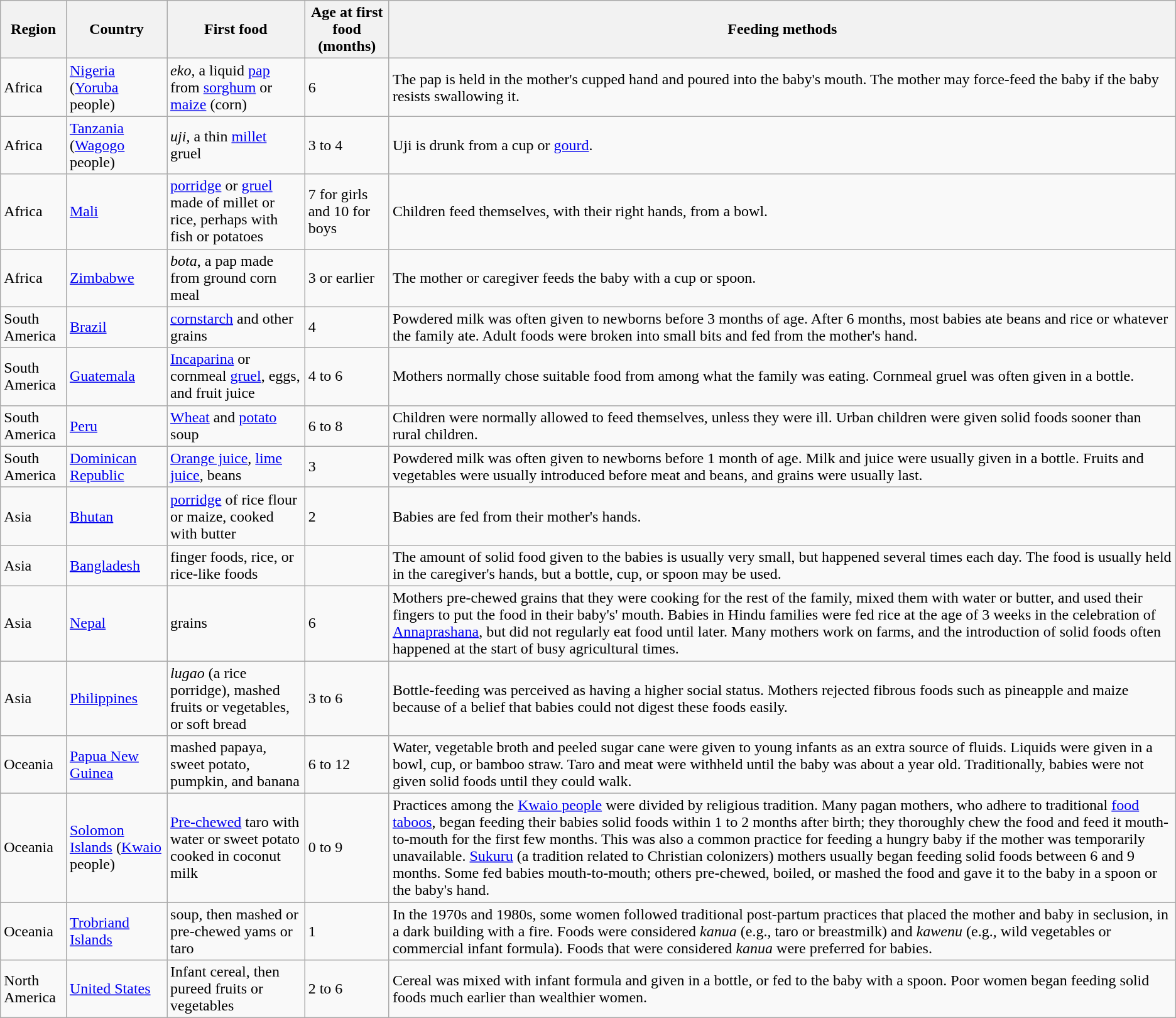<table class="wikitable">
<tr>
<th>Region</th>
<th>Country</th>
<th>First food</th>
<th>Age at first food (months)</th>
<th>Feeding methods</th>
</tr>
<tr>
<td>Africa</td>
<td><a href='#'>Nigeria</a> (<a href='#'>Yoruba</a> people)</td>
<td><em>eko</em>, a liquid <a href='#'>pap</a> from <a href='#'>sorghum</a> or <a href='#'>maize</a> (corn)</td>
<td>6</td>
<td>The pap is held in the mother's cupped hand and poured into the baby's mouth.  The mother may force-feed the baby if the baby resists swallowing it.</td>
</tr>
<tr>
<td>Africa</td>
<td><a href='#'>Tanzania</a> (<a href='#'>Wagogo</a> people)</td>
<td><em>uji</em>, a thin <a href='#'>millet</a> gruel</td>
<td>3 to 4</td>
<td>Uji is drunk from a cup or <a href='#'>gourd</a>.</td>
</tr>
<tr>
<td>Africa</td>
<td><a href='#'>Mali</a></td>
<td><a href='#'>porridge</a> or <a href='#'>gruel</a> made of millet or rice, perhaps with fish or potatoes</td>
<td>7 for girls and 10 for boys</td>
<td>Children feed themselves, with their right hands, from a bowl.</td>
</tr>
<tr>
<td>Africa</td>
<td><a href='#'>Zimbabwe</a></td>
<td><em>bota</em>, a pap made from ground corn meal</td>
<td>3 or earlier</td>
<td>The mother or caregiver feeds the baby with a cup or spoon.</td>
</tr>
<tr>
<td>South America</td>
<td><a href='#'>Brazil</a></td>
<td><a href='#'>cornstarch</a> and other grains</td>
<td>4</td>
<td>Powdered milk was often given to newborns before 3 months of age.  After 6 months, most babies ate beans and rice or whatever the family ate.  Adult foods were broken into small bits and fed from the mother's hand.</td>
</tr>
<tr>
<td>South America</td>
<td><a href='#'>Guatemala</a></td>
<td><a href='#'>Incaparina</a> or cornmeal <a href='#'>gruel</a>, eggs, and fruit juice</td>
<td>4 to 6</td>
<td>Mothers normally chose suitable food from among what the family was eating.  Cornmeal gruel was often given in a bottle.</td>
</tr>
<tr>
<td>South America</td>
<td><a href='#'>Peru</a></td>
<td><a href='#'>Wheat</a> and <a href='#'>potato</a> soup</td>
<td>6 to 8</td>
<td>Children were normally allowed to feed themselves, unless they were ill.  Urban children were given solid foods sooner than rural children.</td>
</tr>
<tr>
<td>South America</td>
<td><a href='#'>Dominican Republic</a></td>
<td><a href='#'>Orange juice</a>, <a href='#'>lime juice</a>, beans</td>
<td>3</td>
<td>Powdered milk was often given to newborns before 1 month of age.  Milk and juice were usually given in a bottle.  Fruits and vegetables were usually introduced before meat and beans, and grains were usually last.</td>
</tr>
<tr>
<td>Asia</td>
<td><a href='#'>Bhutan</a></td>
<td><a href='#'>porridge</a> of rice flour or maize, cooked with butter</td>
<td>2</td>
<td>Babies are fed from their mother's hands.</td>
</tr>
<tr>
<td>Asia</td>
<td><a href='#'>Bangladesh</a></td>
<td>finger foods, rice, or rice-like foods</td>
<td></td>
<td>The amount of solid food given to the babies is usually very small, but happened several times each day.  The food is usually held in the caregiver's hands, but a bottle, cup, or spoon may be used.</td>
</tr>
<tr>
<td>Asia</td>
<td><a href='#'>Nepal</a></td>
<td>grains</td>
<td>6</td>
<td>Mothers pre-chewed grains that they were cooking for the rest of the family, mixed them with water or butter, and used their fingers to put the food in their baby's' mouth.  Babies in Hindu families were fed rice at the age of 3 weeks in the celebration of <a href='#'>Annaprashana</a>, but did not regularly eat food until later.  Many mothers work on farms, and the introduction of solid foods often happened at the start of busy agricultural times.</td>
</tr>
<tr>
<td>Asia</td>
<td><a href='#'>Philippines</a></td>
<td><em>lugao</em> (a rice porridge), mashed fruits or vegetables, or soft bread</td>
<td>3 to 6</td>
<td>Bottle-feeding was perceived as having a higher social status.  Mothers rejected fibrous foods such as pineapple and maize because of a belief that babies could not digest these foods easily.</td>
</tr>
<tr>
<td>Oceania</td>
<td><a href='#'>Papua New Guinea</a></td>
<td>mashed papaya, sweet potato, pumpkin, and banana</td>
<td>6 to 12</td>
<td>Water, vegetable broth and peeled sugar cane were given to young infants as an extra source of fluids.  Liquids were given in a bowl, cup, or bamboo straw.  Taro and meat were withheld until the baby was about a year old.  Traditionally, babies were not given solid foods until they could walk.</td>
</tr>
<tr>
<td>Oceania</td>
<td><a href='#'>Solomon Islands</a> (<a href='#'>Kwaio</a> people)</td>
<td><a href='#'>Pre-chewed</a> taro with water or sweet potato cooked in coconut milk</td>
<td>0 to 9</td>
<td>Practices among the <a href='#'>Kwaio people</a> were divided by religious tradition.  Many pagan mothers, who adhere to traditional <a href='#'>food taboos</a>, began feeding their babies solid foods within 1 to 2 months after birth; they thoroughly chew the food and feed it mouth-to-mouth for the first few months.  This was also a common practice for feeding a hungry baby if the mother was temporarily unavailable.  <a href='#'>Sukuru</a> (a tradition related to Christian colonizers) mothers usually began feeding solid foods between 6 and 9 months.  Some fed babies mouth-to-mouth; others pre-chewed, boiled, or mashed the food and gave it to the baby in a spoon or the baby's hand.</td>
</tr>
<tr>
<td>Oceania</td>
<td><a href='#'>Trobriand Islands</a></td>
<td>soup, then mashed or pre-chewed yams or taro</td>
<td>1</td>
<td>In the 1970s and 1980s, some women followed traditional post-partum practices that placed the mother and baby in seclusion, in a dark building with a fire.  Foods were considered <em>kanua</em> (e.g., taro or breastmilk) and <em>kawenu</em> (e.g., wild vegetables or commercial infant formula).  Foods that were considered <em>kanua</em> were preferred for babies.</td>
</tr>
<tr>
<td>North America</td>
<td><a href='#'>United States</a></td>
<td>Infant cereal, then pureed fruits or vegetables</td>
<td>2 to 6</td>
<td>Cereal was mixed with infant formula and given in a bottle, or fed to the baby with a spoon.  Poor women began feeding solid foods much earlier than wealthier women.</td>
</tr>
</table>
